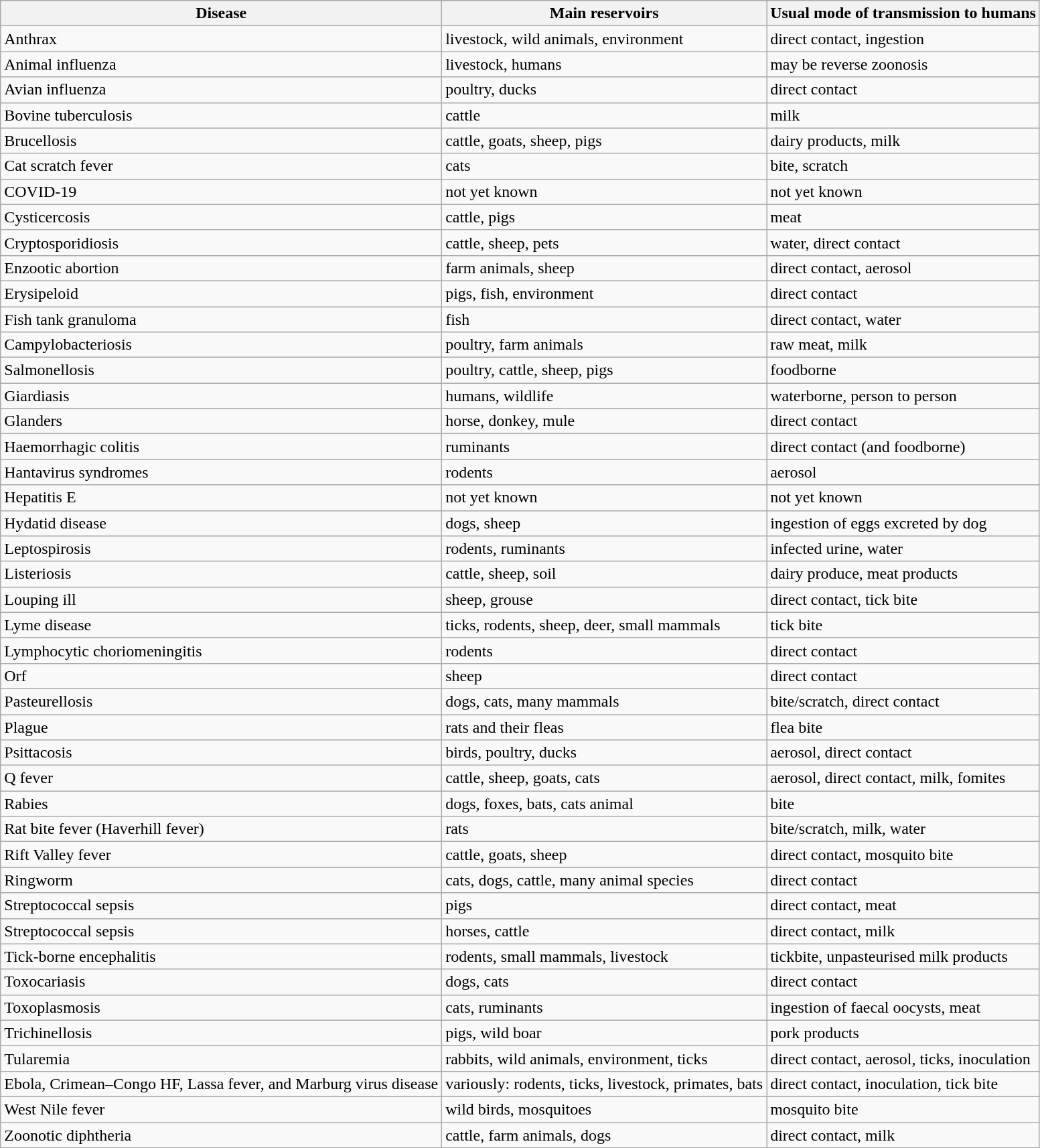<table class="wikitable">
<tr>
<th>Disease</th>
<th>Main reservoirs</th>
<th>Usual mode of  transmission to humans</th>
</tr>
<tr>
<td>Anthrax</td>
<td>livestock, wild animals, environment</td>
<td>direct contact, ingestion</td>
</tr>
<tr>
<td>Animal influenza</td>
<td>livestock, humans</td>
<td>may be reverse zoonosis</td>
</tr>
<tr>
<td>Avian influenza</td>
<td>poultry, ducks</td>
<td>direct contact</td>
</tr>
<tr>
<td>Bovine tuberculosis</td>
<td>cattle</td>
<td>milk</td>
</tr>
<tr>
<td>Brucellosis</td>
<td>cattle, goats, sheep, pigs</td>
<td>dairy products, milk</td>
</tr>
<tr>
<td>Cat scratch fever</td>
<td>cats</td>
<td>bite, scratch</td>
</tr>
<tr>
<td>COVID-19</td>
<td>not yet known</td>
<td>not yet known</td>
</tr>
<tr>
<td>Cysticercosis</td>
<td>cattle, pigs</td>
<td>meat</td>
</tr>
<tr>
<td>Cryptosporidiosis</td>
<td>cattle, sheep, pets</td>
<td>water, direct contact</td>
</tr>
<tr>
<td>Enzootic abortion</td>
<td>farm animals, sheep</td>
<td>direct contact, aerosol</td>
</tr>
<tr>
<td>Erysipeloid</td>
<td>pigs, fish, environment</td>
<td>direct contact</td>
</tr>
<tr>
<td>Fish tank granuloma</td>
<td>fish</td>
<td>direct contact, water</td>
</tr>
<tr>
<td>Campylobacteriosis</td>
<td>poultry, farm animals</td>
<td>raw meat, milk</td>
</tr>
<tr>
<td>Salmonellosis</td>
<td>poultry, cattle, sheep, pigs</td>
<td>foodborne</td>
</tr>
<tr>
<td>Giardiasis</td>
<td>humans, wildlife</td>
<td>waterborne, person to person</td>
</tr>
<tr>
<td>Glanders</td>
<td>horse, donkey, mule</td>
<td>direct contact</td>
</tr>
<tr>
<td>Haemorrhagic colitis</td>
<td>ruminants</td>
<td>direct contact (and foodborne)</td>
</tr>
<tr>
<td>Hantavirus syndromes</td>
<td>rodents</td>
<td>aerosol</td>
</tr>
<tr>
<td>Hepatitis E</td>
<td>not yet known</td>
<td>not yet known</td>
</tr>
<tr>
<td>Hydatid disease</td>
<td>dogs, sheep</td>
<td>ingestion of eggs excreted by dog</td>
</tr>
<tr>
<td>Leptospirosis</td>
<td>rodents, ruminants</td>
<td>infected urine, water</td>
</tr>
<tr>
<td>Listeriosis</td>
<td>cattle, sheep, soil</td>
<td>dairy produce, meat products</td>
</tr>
<tr>
<td>Louping ill</td>
<td>sheep, grouse</td>
<td>direct contact, tick bite</td>
</tr>
<tr>
<td>Lyme disease</td>
<td>ticks, rodents, sheep, deer, small mammals</td>
<td>tick bite</td>
</tr>
<tr>
<td>Lymphocytic choriomeningitis</td>
<td>rodents</td>
<td>direct contact</td>
</tr>
<tr>
<td>Orf</td>
<td>sheep</td>
<td>direct contact</td>
</tr>
<tr>
<td>Pasteurellosis</td>
<td>dogs, cats, many mammals</td>
<td>bite/scratch, direct contact</td>
</tr>
<tr>
<td>Plague</td>
<td>rats and their fleas</td>
<td>flea bite</td>
</tr>
<tr>
<td>Psittacosis</td>
<td>birds, poultry, ducks</td>
<td>aerosol, direct contact</td>
</tr>
<tr>
<td>Q fever</td>
<td>cattle, sheep, goats, cats</td>
<td>aerosol, direct contact, milk, fomites</td>
</tr>
<tr>
<td>Rabies</td>
<td>dogs, foxes, bats, cats animal</td>
<td>bite</td>
</tr>
<tr>
<td>Rat bite fever (Haverhill fever)</td>
<td>rats</td>
<td>bite/scratch, milk, water</td>
</tr>
<tr>
<td>Rift Valley fever</td>
<td>cattle, goats, sheep</td>
<td>direct contact, mosquito bite</td>
</tr>
<tr>
<td>Ringworm</td>
<td>cats, dogs, cattle, many animal species</td>
<td>direct contact</td>
</tr>
<tr>
<td>Streptococcal sepsis</td>
<td>pigs</td>
<td>direct contact, meat</td>
</tr>
<tr>
<td>Streptococcal sepsis</td>
<td>horses, cattle</td>
<td>direct contact, milk</td>
</tr>
<tr>
<td>Tick-borne encephalitis</td>
<td>rodents, small mammals, livestock</td>
<td>tickbite, unpasteurised milk products</td>
</tr>
<tr>
<td>Toxocariasis</td>
<td>dogs, cats</td>
<td>direct contact</td>
</tr>
<tr>
<td>Toxoplasmosis</td>
<td>cats, ruminants</td>
<td>ingestion of faecal oocysts, meat</td>
</tr>
<tr>
<td>Trichinellosis</td>
<td>pigs, wild boar</td>
<td>pork products</td>
</tr>
<tr>
<td>Tularemia</td>
<td>rabbits, wild animals, environment, ticks</td>
<td>direct contact, aerosol, ticks, inoculation</td>
</tr>
<tr>
<td>Ebola, Crimean–Congo HF, Lassa fever, and Marburg virus disease</td>
<td>variously: rodents, ticks, livestock, primates, bats</td>
<td>direct contact, inoculation, tick bite</td>
</tr>
<tr>
<td>West Nile fever</td>
<td>wild birds, mosquitoes</td>
<td>mosquito bite</td>
</tr>
<tr>
<td>Zoonotic diphtheria</td>
<td>cattle, farm animals, dogs</td>
<td>direct contact, milk</td>
</tr>
</table>
